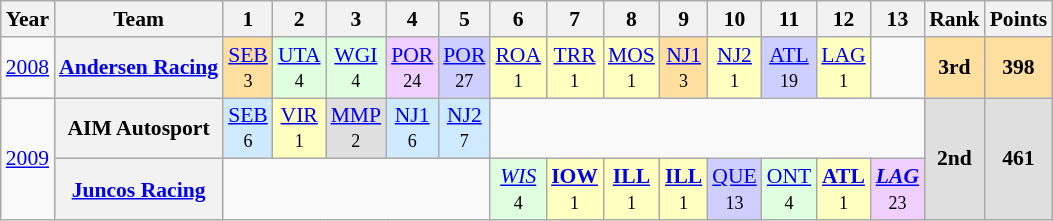<table class="wikitable" style="text-align:center; font-size:90%">
<tr>
<th>Year</th>
<th>Team</th>
<th>1</th>
<th>2</th>
<th>3</th>
<th>4</th>
<th>5</th>
<th>6</th>
<th>7</th>
<th>8</th>
<th>9</th>
<th>10</th>
<th>11</th>
<th>12</th>
<th>13</th>
<th>Rank</th>
<th>Points</th>
</tr>
<tr>
<td><a href='#'>2008</a></td>
<th><a href='#'>Andersen Racing</a></th>
<td style="background:#FFDF9F;"><a href='#'>SEB</a><br> <small>3</small></td>
<td style="background:#DFFFDF;"><a href='#'>UTA</a><br> <small>4</small></td>
<td style="background:#DFFFDF;"><a href='#'>WGI</a> <br><small>4</small></td>
<td style="background:#EFCFFF;"><a href='#'>POR</a><br> <small>24</small></td>
<td style="background:#CFCFFF;"><a href='#'>POR</a> <br><small>27</small></td>
<td style="background:#FFFFBF;"><a href='#'>ROA</a><br> <small>1</small></td>
<td style="background:#FFFFBF;"><a href='#'>TRR</a><br><small>1</small></td>
<td style="background:#FFFFBF;"><a href='#'>MOS</a><br> <small>1</small></td>
<td style="background:#FFDF9F;"><a href='#'>NJ1</a><br> <small>3</small></td>
<td style="background:#FFFFBF;"><a href='#'>NJ2</a><br> <small>1</small></td>
<td style="background:#CFCFFF;"><a href='#'>ATL</a><br> <small>19</small></td>
<td style="background:#FFFFBF;"><a href='#'>LAG</a> <br><small>1</small></td>
<td></td>
<td style="background:#FFDF9F;"><strong>3rd</strong></td>
<td style="background:#FFDF9F;"><strong>398</strong></td>
</tr>
<tr>
<td rowspan="2"><a href='#'>2009</a></td>
<th>AIM Autosport</th>
<td style="background:#CFEAFF;"><a href='#'>SEB</a><br><small>6</small></td>
<td style="background:#FFFFBF;"><a href='#'>VIR</a><br><small>1</small></td>
<td style="background:#DFDFDF;"><a href='#'>MMP</a><br><small>2</small></td>
<td style="background:#CFEAFF;"><a href='#'>NJ1</a><br><small>6</small></td>
<td style="background:#CFEAFF;"><a href='#'>NJ2</a><br><small>7</small></td>
<td colspan=8></td>
<td rowspan="2" style="background:#DFDFDF;"><strong>2nd</strong></td>
<td rowspan="2" style="background:#DFDFDF;"><strong>461</strong></td>
</tr>
<tr>
<th><a href='#'>Juncos Racing</a></th>
<td colspan=5></td>
<td style="background:#DFFFDF;"><a href='#'><em>WIS</em></a><br><small>4</small></td>
<td style="background:#FFFFBF;"><a href='#'><strong>IOW</strong></a><br><small>1</small></td>
<td style="background:#FFFFBF;"><a href='#'><strong>ILL</strong></a><br><small>1</small></td>
<td style="background:#FFFFBF;"><a href='#'><strong>ILL</strong></a><br><small>1</small></td>
<td style="background:#CFCFFF;"><a href='#'>QUE</a><br><small>13</small></td>
<td style="background:#DFFFDF;"><a href='#'>ONT</a><br><small>4</small></td>
<td style="background:#FFFFBF;"><a href='#'><strong>ATL</strong></a><br><small>1</small></td>
<td style="background:#EFCFFF;"><a href='#'><strong><em>LAG</em></strong></a><br><small>23</small></td>
</tr>
</table>
